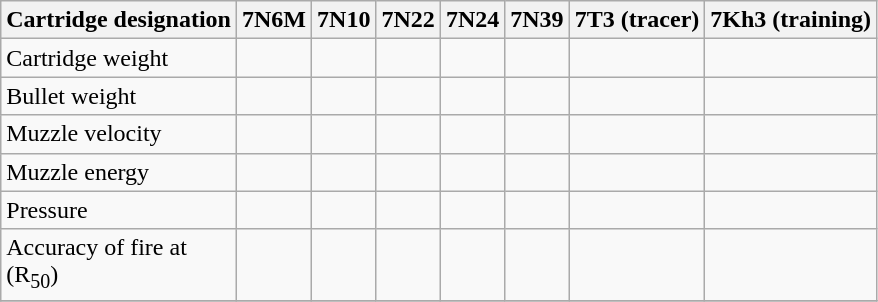<table class="wikitable">
<tr>
<th>Cartridge designation</th>
<th>7N6M</th>
<th>7N10</th>
<th>7N22</th>
<th>7N24</th>
<th>7N39</th>
<th>7T3 (tracer)</th>
<th>7Kh3 (training)</th>
</tr>
<tr>
<td>Cartridge weight</td>
<td></td>
<td></td>
<td></td>
<td></td>
<td></td>
<td></td>
<td></td>
</tr>
<tr>
<td>Bullet weight</td>
<td></td>
<td></td>
<td></td>
<td></td>
<td></td>
<td></td>
<td></td>
</tr>
<tr>
<td>Muzzle velocity</td>
<td></td>
<td></td>
<td></td>
<td></td>
<td></td>
<td></td>
<td></td>
</tr>
<tr>
<td>Muzzle energy</td>
<td></td>
<td></td>
<td></td>
<td></td>
<td></td>
<td></td>
<td></td>
</tr>
<tr>
<td>Pressure</td>
<td></td>
<td></td>
<td></td>
<td></td>
<td></td>
<td></td>
<td></td>
</tr>
<tr>
<td>Accuracy of fire at<br> (R<sub>50</sub>)</td>
<td></td>
<td></td>
<td></td>
<td></td>
<td></td>
<td></td>
<td></td>
</tr>
<tr>
</tr>
</table>
